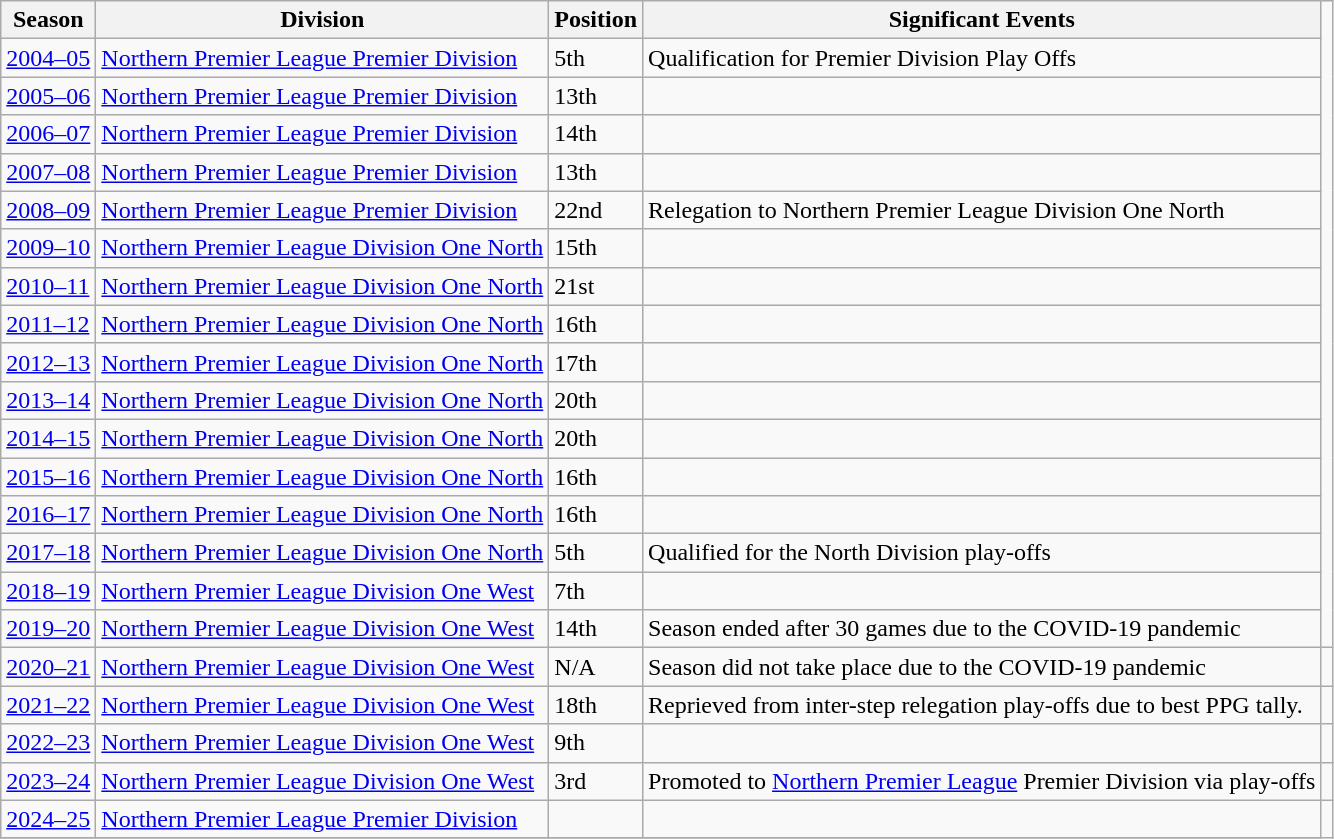<table class="wikitable">
<tr>
<th>Season</th>
<th>Division</th>
<th>Position</th>
<th>Significant Events</th>
</tr>
<tr>
<td><a href='#'>2004–05</a></td>
<td><a href='#'>Northern Premier League Premier Division</a></td>
<td>5th</td>
<td>Qualification for Premier Division Play Offs</td>
</tr>
<tr>
<td><a href='#'>2005–06</a></td>
<td><a href='#'>Northern Premier League Premier Division</a></td>
<td>13th</td>
<td></td>
</tr>
<tr>
<td><a href='#'>2006–07</a></td>
<td><a href='#'>Northern Premier League Premier Division</a></td>
<td>14th</td>
<td></td>
</tr>
<tr>
<td><a href='#'>2007–08</a></td>
<td><a href='#'>Northern Premier League Premier Division</a></td>
<td>13th</td>
<td></td>
</tr>
<tr>
<td><a href='#'>2008–09</a></td>
<td><a href='#'>Northern Premier League Premier Division</a></td>
<td>22nd</td>
<td>Relegation to Northern Premier League Division One North</td>
</tr>
<tr>
<td><a href='#'>2009–10</a></td>
<td><a href='#'>Northern Premier League Division One North</a></td>
<td>15th</td>
<td></td>
</tr>
<tr>
<td><a href='#'>2010–11</a></td>
<td><a href='#'>Northern Premier League Division One North</a></td>
<td>21st</td>
<td></td>
</tr>
<tr>
<td><a href='#'>2011–12</a></td>
<td><a href='#'>Northern Premier League Division One North</a></td>
<td>16th</td>
<td></td>
</tr>
<tr>
<td><a href='#'>2012–13</a></td>
<td><a href='#'>Northern Premier League Division One North</a></td>
<td>17th</td>
<td></td>
</tr>
<tr>
<td><a href='#'>2013–14</a></td>
<td><a href='#'>Northern Premier League Division One North</a></td>
<td>20th</td>
<td></td>
</tr>
<tr>
<td><a href='#'>2014–15</a></td>
<td><a href='#'>Northern Premier League Division One North</a></td>
<td>20th</td>
<td></td>
</tr>
<tr>
<td><a href='#'>2015–16</a></td>
<td><a href='#'>Northern Premier League Division One North</a></td>
<td>16th</td>
<td></td>
</tr>
<tr>
<td><a href='#'>2016–17</a></td>
<td><a href='#'>Northern Premier League Division One North</a></td>
<td>16th</td>
<td></td>
</tr>
<tr>
<td><a href='#'>2017–18</a></td>
<td><a href='#'>Northern Premier League Division One North</a></td>
<td>5th</td>
<td>Qualified for the North Division play-offs</td>
</tr>
<tr>
<td><a href='#'>2018–19</a></td>
<td><a href='#'>Northern Premier League Division One West</a></td>
<td>7th</td>
<td></td>
</tr>
<tr>
<td><a href='#'>2019–20</a></td>
<td><a href='#'>Northern Premier League Division One West</a></td>
<td>14th</td>
<td>Season ended after 30 games due to the COVID-19 pandemic</td>
</tr>
<tr>
<td><a href='#'>2020–21</a></td>
<td><a href='#'>Northern Premier League Division One West</a></td>
<td>N/A</td>
<td>Season did not take place due to the COVID-19 pandemic</td>
<td></td>
</tr>
<tr>
<td><a href='#'>2021–22</a></td>
<td><a href='#'>Northern Premier League Division One West</a></td>
<td>18th</td>
<td>Reprieved from inter-step relegation play-offs due to best PPG tally.</td>
<td></td>
</tr>
<tr>
<td><a href='#'>2022–23</a></td>
<td><a href='#'>Northern Premier League Division One West</a></td>
<td>9th</td>
<td></td>
</tr>
<tr>
<td><a href='#'>2023–24</a></td>
<td><a href='#'>Northern Premier League Division One West</a></td>
<td>3rd</td>
<td>Promoted to <a href='#'>Northern Premier League</a> Premier Division via play-offs</td>
<td></td>
</tr>
<tr>
<td><a href='#'>2024–25</a></td>
<td><a href='#'>Northern Premier League Premier Division</a></td>
<td></td>
<td></td>
</tr>
<tr>
</tr>
</table>
